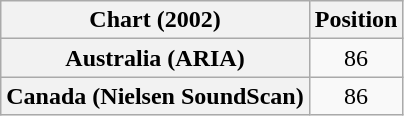<table class="wikitable plainrowheaders" style="text-align:center">
<tr>
<th>Chart (2002)</th>
<th>Position</th>
</tr>
<tr>
<th scope="row">Australia (ARIA)</th>
<td>86</td>
</tr>
<tr>
<th scope="row">Canada (Nielsen SoundScan)</th>
<td>86</td>
</tr>
</table>
